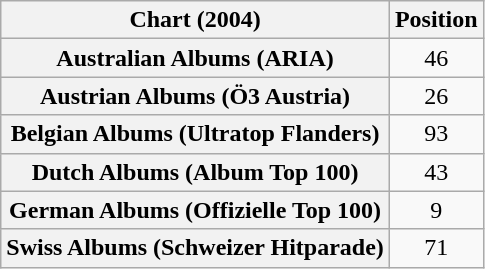<table class="wikitable sortable plainrowheaders" style="text-align:center">
<tr>
<th scope="col">Chart (2004)</th>
<th scope="col">Position</th>
</tr>
<tr>
<th scope="row">Australian Albums (ARIA)</th>
<td>46</td>
</tr>
<tr>
<th scope="row">Austrian Albums (Ö3 Austria)</th>
<td>26</td>
</tr>
<tr>
<th scope="row">Belgian Albums (Ultratop Flanders)</th>
<td>93</td>
</tr>
<tr>
<th scope="row">Dutch Albums (Album Top 100)</th>
<td>43</td>
</tr>
<tr>
<th scope="row">German Albums (Offizielle Top 100)</th>
<td>9</td>
</tr>
<tr>
<th scope="row">Swiss Albums (Schweizer Hitparade)</th>
<td>71</td>
</tr>
</table>
